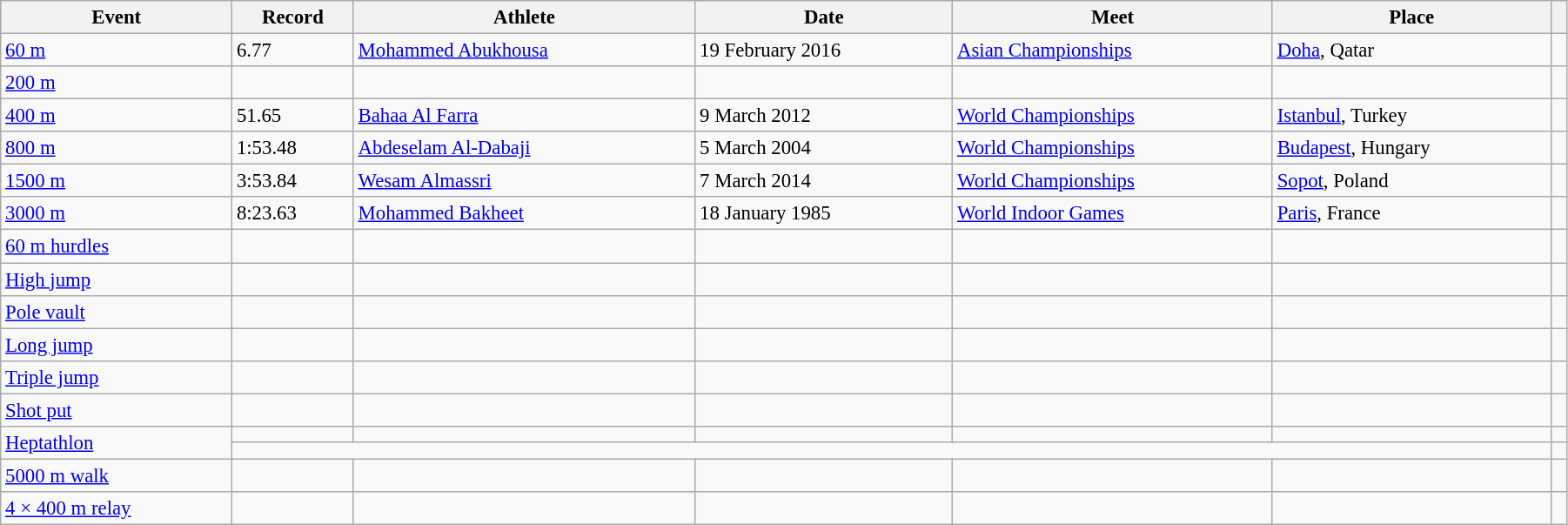<table class="wikitable" style="font-size:95%; width: 95%;">
<tr>
<th>Event</th>
<th>Record</th>
<th>Athlete</th>
<th>Date</th>
<th>Meet</th>
<th>Place</th>
<th></th>
</tr>
<tr>
<td><a href='#'>60 m</a></td>
<td>6.77</td>
<td><a href='#'>Mohammed Abukhousa</a></td>
<td>19 February 2016</td>
<td><a href='#'>Asian Championships</a></td>
<td><a href='#'>Doha</a>, Qatar</td>
<td></td>
</tr>
<tr>
<td><a href='#'>200 m</a></td>
<td></td>
<td></td>
<td></td>
<td></td>
<td></td>
<td></td>
</tr>
<tr>
<td><a href='#'>400 m</a></td>
<td>51.65</td>
<td><a href='#'>Bahaa Al Farra</a></td>
<td>9 March 2012</td>
<td><a href='#'>World Championships</a></td>
<td><a href='#'>Istanbul</a>, Turkey</td>
<td></td>
</tr>
<tr>
<td><a href='#'>800 m</a></td>
<td>1:53.48</td>
<td><a href='#'>Abdeselam Al-Dabaji</a></td>
<td>5 March 2004</td>
<td><a href='#'>World Championships</a></td>
<td><a href='#'>Budapest</a>, Hungary</td>
<td></td>
</tr>
<tr>
<td><a href='#'>1500 m</a></td>
<td>3:53.84</td>
<td><a href='#'>Wesam Almassri</a></td>
<td>7 March 2014</td>
<td><a href='#'>World Championships</a></td>
<td><a href='#'>Sopot</a>, Poland</td>
<td></td>
</tr>
<tr>
<td><a href='#'>3000 m</a></td>
<td>8:23.63</td>
<td><a href='#'>Mohammed Bakheet</a></td>
<td>18 January 1985</td>
<td><a href='#'>World Indoor Games</a></td>
<td><a href='#'>Paris</a>, France</td>
<td></td>
</tr>
<tr>
<td><a href='#'>60 m hurdles</a></td>
<td></td>
<td></td>
<td></td>
<td></td>
<td></td>
<td></td>
</tr>
<tr>
<td><a href='#'>High jump</a></td>
<td></td>
<td></td>
<td></td>
<td></td>
<td></td>
<td></td>
</tr>
<tr>
<td><a href='#'>Pole vault</a></td>
<td></td>
<td></td>
<td></td>
<td></td>
<td></td>
<td></td>
</tr>
<tr>
<td><a href='#'>Long jump</a></td>
<td></td>
<td></td>
<td></td>
<td></td>
<td></td>
<td></td>
</tr>
<tr>
<td><a href='#'>Triple jump</a></td>
<td></td>
<td></td>
<td></td>
<td></td>
<td></td>
<td></td>
</tr>
<tr>
<td><a href='#'>Shot put</a></td>
<td></td>
<td></td>
<td></td>
<td></td>
<td></td>
<td></td>
</tr>
<tr>
<td rowspan=2><a href='#'>Heptathlon</a></td>
<td></td>
<td></td>
<td></td>
<td></td>
<td></td>
<td></td>
</tr>
<tr>
<td colspan=5></td>
<td></td>
</tr>
<tr>
<td><a href='#'>5000 m walk</a></td>
<td></td>
<td></td>
<td></td>
<td></td>
<td></td>
<td></td>
</tr>
<tr>
<td><a href='#'>4 × 400 m relay</a></td>
<td></td>
<td></td>
<td></td>
<td></td>
<td></td>
<td></td>
</tr>
</table>
